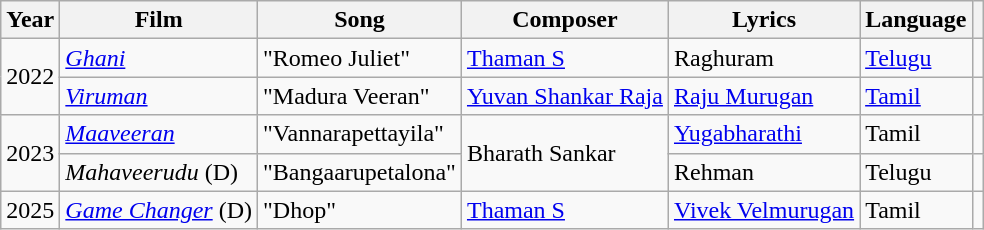<table class="wikitable sortable">
<tr>
<th scope="col">Year</th>
<th scope="col">Film</th>
<th scope="col">Song</th>
<th scope="col">Composer</th>
<th scope="col">Lyrics</th>
<th scope="col">Language</th>
<th class="unsortable" scope="col"></th>
</tr>
<tr>
<td rowspan="2">2022</td>
<td><em><a href='#'>Ghani</a> </em></td>
<td>"Romeo Juliet"</td>
<td><a href='#'>Thaman S</a></td>
<td>Raghuram</td>
<td><a href='#'>Telugu</a></td>
<td></td>
</tr>
<tr>
<td><em><a href='#'>Viruman</a> </em></td>
<td>"Madura Veeran"</td>
<td><a href='#'>Yuvan Shankar Raja</a></td>
<td><a href='#'>Raju Murugan</a></td>
<td><a href='#'>Tamil</a></td>
<td></td>
</tr>
<tr>
<td rowspan="2">2023</td>
<td><em><a href='#'>Maaveeran</a></em></td>
<td>"Vannarapettayila"</td>
<td rowspan="2">Bharath Sankar</td>
<td><a href='#'>Yugabharathi</a></td>
<td>Tamil</td>
<td></td>
</tr>
<tr>
<td><em>Mahaveerudu</em> (D)</td>
<td>"Bangaarupetalona"</td>
<td>Rehman</td>
<td>Telugu</td>
<td></td>
</tr>
<tr>
<td>2025</td>
<td><em><a href='#'>Game Changer</a></em> (D)</td>
<td>"Dhop"</td>
<td><a href='#'>Thaman S</a></td>
<td><a href='#'>Vivek Velmurugan</a></td>
<td>Tamil</td>
<td></td>
</tr>
</table>
